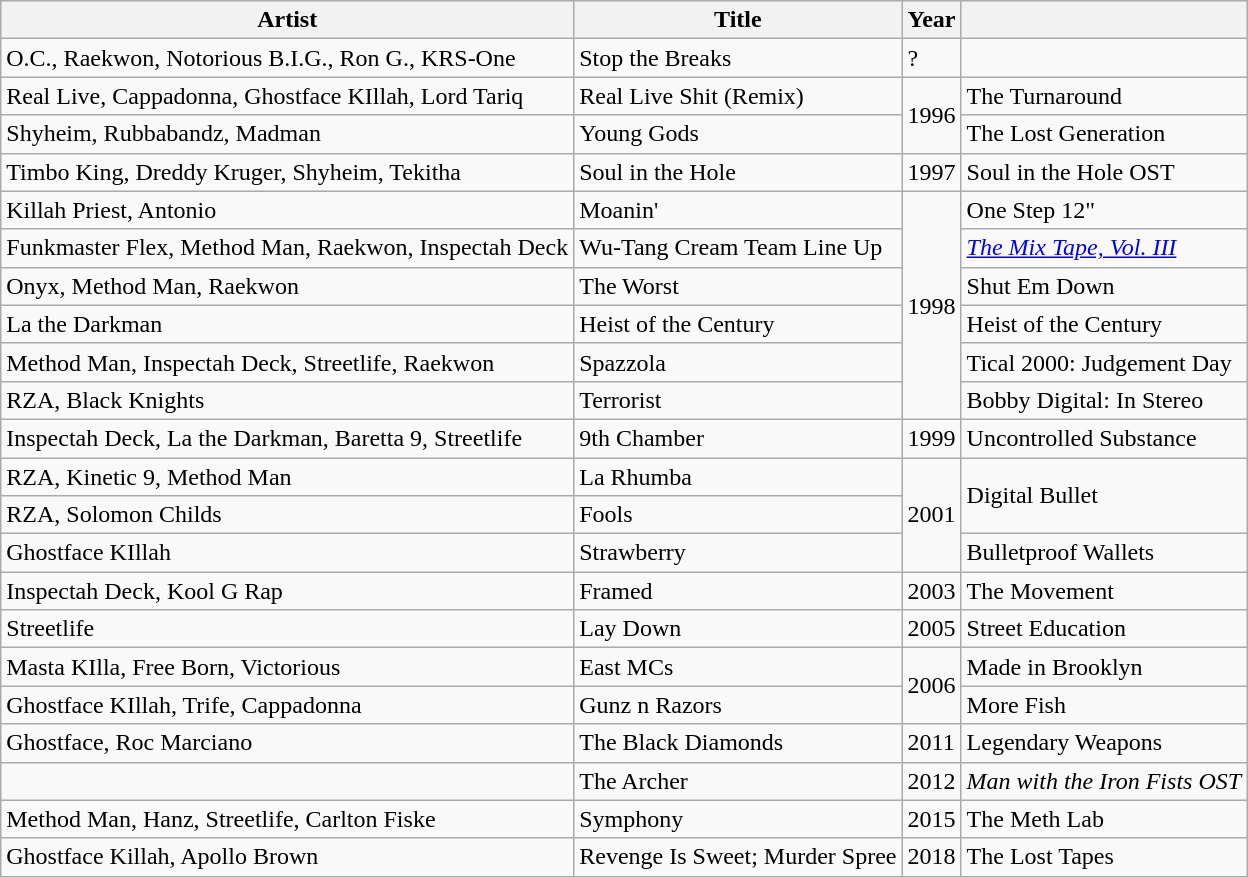<table class="wikitable">
<tr>
<th>Artist</th>
<th>Title</th>
<th>Year</th>
<th></th>
</tr>
<tr>
<td>O.C., Raekwon, Notorious B.I.G., Ron G., KRS-One</td>
<td>Stop the Breaks</td>
<td>?</td>
<td></td>
</tr>
<tr>
<td>Real Live, Cappadonna, Ghostface KIllah, Lord Tariq</td>
<td>Real Live Shit (Remix)</td>
<td rowspan="2">1996</td>
<td>The Turnaround</td>
</tr>
<tr>
<td>Shyheim, Rubbabandz, Madman</td>
<td>Young Gods</td>
<td>The Lost Generation</td>
</tr>
<tr>
<td>Timbo King, Dreddy Kruger, Shyheim, Tekitha</td>
<td>Soul in the Hole</td>
<td>1997</td>
<td>Soul in the Hole OST</td>
</tr>
<tr>
<td>Killah Priest, Antonio</td>
<td>Moanin'</td>
<td rowspan="6">1998</td>
<td>One Step 12"</td>
</tr>
<tr>
<td>Funkmaster Flex, Method Man, Raekwon, Inspectah Deck</td>
<td>Wu-Tang Cream Team Line Up</td>
<td><a href='#'><em>The Mix Tape, Vol. III</em></a></td>
</tr>
<tr>
<td>Onyx, Method Man, Raekwon</td>
<td>The Worst</td>
<td>Shut Em Down</td>
</tr>
<tr>
<td>La the Darkman</td>
<td>Heist of the Century</td>
<td>Heist of the Century</td>
</tr>
<tr>
<td>Method Man, Inspectah Deck, Streetlife, Raekwon</td>
<td>Spazzola</td>
<td>Tical 2000: Judgement Day</td>
</tr>
<tr>
<td>RZA, Black Knights</td>
<td>Terrorist</td>
<td>Bobby Digital: In Stereo</td>
</tr>
<tr>
<td>Inspectah Deck, La the Darkman, Baretta 9, Streetlife</td>
<td>9th Chamber</td>
<td>1999</td>
<td>Uncontrolled Substance</td>
</tr>
<tr>
<td>RZA, Kinetic 9, Method Man</td>
<td>La Rhumba</td>
<td rowspan="3">2001</td>
<td rowspan="2">Digital Bullet</td>
</tr>
<tr>
<td>RZA, Solomon Childs</td>
<td>Fools</td>
</tr>
<tr>
<td>Ghostface KIllah</td>
<td>Strawberry</td>
<td>Bulletproof Wallets</td>
</tr>
<tr>
<td>Inspectah Deck, Kool G Rap</td>
<td>Framed</td>
<td>2003</td>
<td>The Movement</td>
</tr>
<tr>
<td>Streetlife</td>
<td>Lay Down</td>
<td>2005</td>
<td>Street Education</td>
</tr>
<tr>
<td>Masta KIlla, Free Born, Victorious</td>
<td>East MCs</td>
<td rowspan="2">2006</td>
<td>Made in Brooklyn</td>
</tr>
<tr>
<td>Ghostface KIllah, Trife, Cappadonna</td>
<td>Gunz n Razors</td>
<td>More Fish</td>
</tr>
<tr>
<td>Ghostface, Roc Marciano</td>
<td>The Black Diamonds</td>
<td>2011</td>
<td>Legendary Weapons</td>
</tr>
<tr>
<td></td>
<td>The Archer</td>
<td>2012</td>
<td><em>Man with the Iron Fists OST</em></td>
</tr>
<tr>
<td>Method Man, Hanz, Streetlife, Carlton Fiske</td>
<td>Symphony</td>
<td>2015</td>
<td>The Meth Lab</td>
</tr>
<tr>
<td>Ghostface Killah, Apollo Brown</td>
<td>Revenge Is Sweet; Murder Spree</td>
<td>2018</td>
<td>The Lost Tapes</td>
</tr>
</table>
